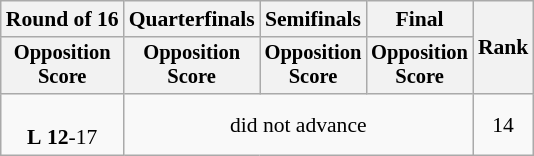<table class=wikitable style="font-size:90%">
<tr>
<th>Round of 16</th>
<th>Quarterfinals</th>
<th>Semifinals</th>
<th>Final</th>
<th rowspan=2>Rank</th>
</tr>
<tr style="font-size:95%">
<th>Opposition<br>Score</th>
<th>Opposition<br>Score</th>
<th>Opposition<br>Score</th>
<th>Opposition<br>Score</th>
</tr>
<tr align=center>
<td><br><strong>L</strong>  <strong>12</strong>-17</td>
<td colspan=3>did not advance</td>
<td>14</td>
</tr>
</table>
